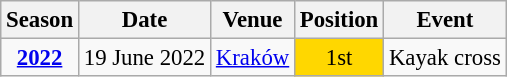<table class="wikitable" style="text-align:center; font-size:95%;">
<tr>
<th>Season</th>
<th>Date</th>
<th>Venue</th>
<th>Position</th>
<th>Event</th>
</tr>
<tr>
<td><strong><a href='#'>2022</a></strong></td>
<td align=right>19 June 2022</td>
<td align=left><a href='#'>Kraków</a></td>
<td bgcolor=gold>1st</td>
<td>Kayak cross</td>
</tr>
</table>
